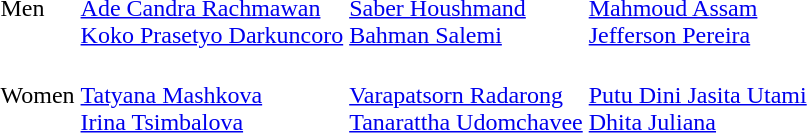<table>
<tr>
<td>Men</td>
<td><br><a href='#'>Ade Candra Rachmawan</a><br><a href='#'>Koko Prasetyo Darkuncoro</a></td>
<td><br><a href='#'>Saber Houshmand</a><br><a href='#'>Bahman Salemi</a></td>
<td><br><a href='#'>Mahmoud Assam</a><br><a href='#'>Jefferson Pereira</a></td>
</tr>
<tr>
<td>Women</td>
<td><br><a href='#'>Tatyana Mashkova</a><br><a href='#'>Irina Tsimbalova</a></td>
<td><br><a href='#'>Varapatsorn Radarong</a><br><a href='#'>Tanarattha Udomchavee</a></td>
<td><br><a href='#'>Putu Dini Jasita Utami</a><br><a href='#'>Dhita Juliana</a></td>
</tr>
</table>
